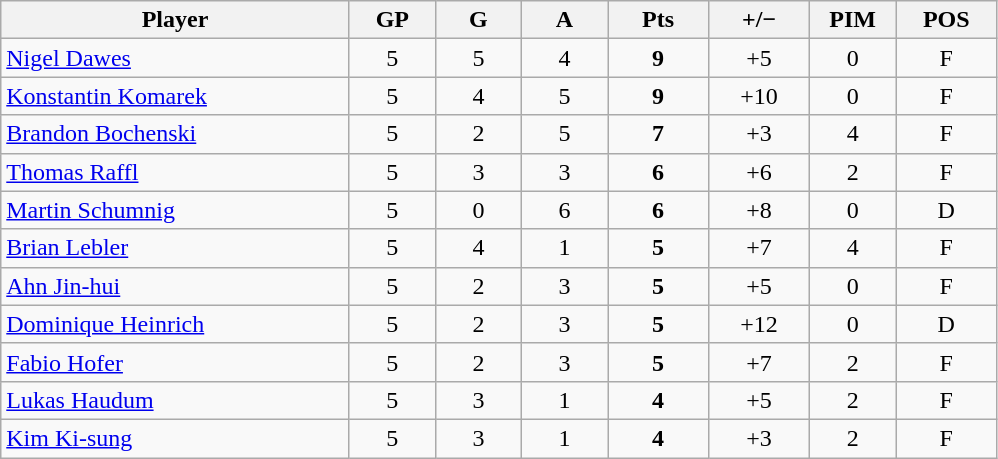<table class="wikitable sortable" style="text-align:center;">
<tr>
<th style="width:225px;">Player</th>
<th style="width:50px;">GP</th>
<th style="width:50px;">G</th>
<th style="width:50px;">A</th>
<th style="width:60px;">Pts</th>
<th style="width:60px;">+/−</th>
<th style="width:50px;">PIM</th>
<th style="width:60px;">POS</th>
</tr>
<tr>
<td style="text-align:left;"> <a href='#'>Nigel Dawes</a></td>
<td>5</td>
<td>5</td>
<td>4</td>
<td><strong>9</strong></td>
<td>+5</td>
<td>0</td>
<td>F</td>
</tr>
<tr>
<td style="text-align:left;"> <a href='#'>Konstantin Komarek</a></td>
<td>5</td>
<td>4</td>
<td>5</td>
<td><strong>9</strong></td>
<td>+10</td>
<td>0</td>
<td>F</td>
</tr>
<tr>
<td style="text-align:left;"> <a href='#'>Brandon Bochenski</a></td>
<td>5</td>
<td>2</td>
<td>5</td>
<td><strong>7</strong></td>
<td>+3</td>
<td>4</td>
<td>F</td>
</tr>
<tr>
<td style="text-align:left;"> <a href='#'>Thomas Raffl</a></td>
<td>5</td>
<td>3</td>
<td>3</td>
<td><strong>6</strong></td>
<td>+6</td>
<td>2</td>
<td>F</td>
</tr>
<tr>
<td style="text-align:left;"> <a href='#'>Martin Schumnig</a></td>
<td>5</td>
<td>0</td>
<td>6</td>
<td><strong>6</strong></td>
<td>+8</td>
<td>0</td>
<td>D</td>
</tr>
<tr>
<td style="text-align:left;"> <a href='#'>Brian Lebler</a></td>
<td>5</td>
<td>4</td>
<td>1</td>
<td><strong>5</strong></td>
<td>+7</td>
<td>4</td>
<td>F</td>
</tr>
<tr>
<td style="text-align:left;"> <a href='#'>Ahn Jin-hui</a></td>
<td>5</td>
<td>2</td>
<td>3</td>
<td><strong>5</strong></td>
<td>+5</td>
<td>0</td>
<td>F</td>
</tr>
<tr>
<td style="text-align:left;"> <a href='#'>Dominique Heinrich</a></td>
<td>5</td>
<td>2</td>
<td>3</td>
<td><strong>5</strong></td>
<td>+12</td>
<td>0</td>
<td>D</td>
</tr>
<tr>
<td style="text-align:left;"> <a href='#'>Fabio Hofer</a></td>
<td>5</td>
<td>2</td>
<td>3</td>
<td><strong>5</strong></td>
<td>+7</td>
<td>2</td>
<td>F</td>
</tr>
<tr>
<td style="text-align:left;"> <a href='#'>Lukas Haudum</a></td>
<td>5</td>
<td>3</td>
<td>1</td>
<td><strong>4</strong></td>
<td>+5</td>
<td>2</td>
<td>F</td>
</tr>
<tr>
<td style="text-align:left;"> <a href='#'>Kim Ki-sung</a></td>
<td>5</td>
<td>3</td>
<td>1</td>
<td><strong>4</strong></td>
<td>+3</td>
<td>2</td>
<td>F</td>
</tr>
</table>
